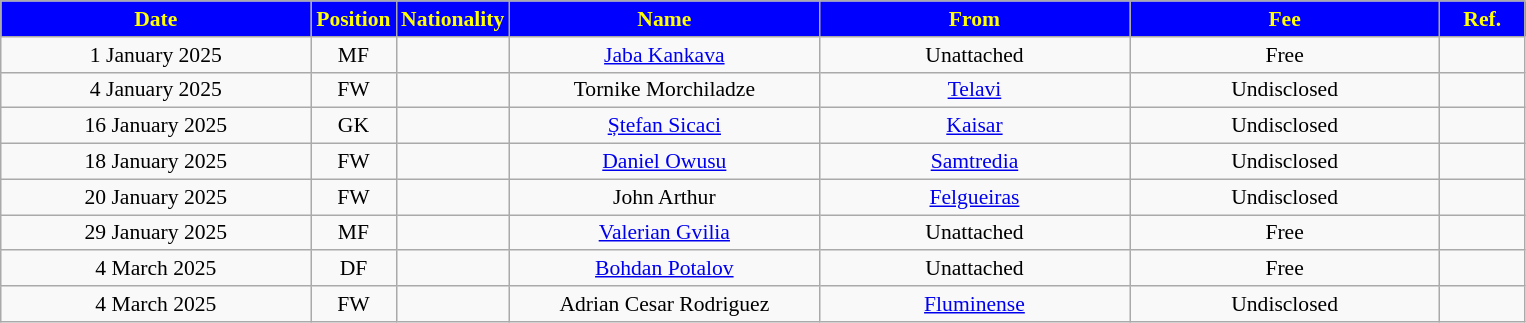<table class="wikitable"  style="text-align:center; font-size:90%; ">
<tr>
<th style="background:#0000FF; color:#ffff00; width:200px;">Date</th>
<th style="background:#0000FF; color:#ffff00; width:50px;">Position</th>
<th style="background:#0000FF; color:#ffff00; width:50px;">Nationality</th>
<th style="background:#0000FF; color:#ffff00; width:200px;">Name</th>
<th style="background:#0000FF; color:#ffff00; width:200px;">From</th>
<th style="background:#0000FF; color:#ffff00; width:200px;">Fee</th>
<th style="background:#0000FF; color:#ffff00; width:50px;">Ref.</th>
</tr>
<tr>
<td>1 January 2025</td>
<td>MF</td>
<td></td>
<td><a href='#'>Jaba Kankava</a></td>
<td>Unattached</td>
<td>Free</td>
<td></td>
</tr>
<tr>
<td>4 January 2025</td>
<td>FW</td>
<td></td>
<td>Tornike Morchiladze</td>
<td><a href='#'>Telavi</a></td>
<td>Undisclosed</td>
<td></td>
</tr>
<tr>
<td>16 January 2025</td>
<td>GK</td>
<td></td>
<td><a href='#'>Ștefan Sicaci</a></td>
<td><a href='#'>Kaisar</a></td>
<td>Undisclosed</td>
<td></td>
</tr>
<tr>
<td>18 January 2025</td>
<td>FW</td>
<td></td>
<td><a href='#'>Daniel Owusu</a></td>
<td><a href='#'>Samtredia</a></td>
<td>Undisclosed</td>
<td></td>
</tr>
<tr>
<td>20 January 2025</td>
<td>FW</td>
<td></td>
<td>John Arthur</td>
<td><a href='#'>Felgueiras</a></td>
<td>Undisclosed</td>
<td></td>
</tr>
<tr>
<td>29 January 2025</td>
<td>MF</td>
<td></td>
<td><a href='#'>Valerian Gvilia</a></td>
<td>Unattached</td>
<td>Free</td>
<td></td>
</tr>
<tr>
<td>4 March 2025</td>
<td>DF</td>
<td></td>
<td><a href='#'>Bohdan Potalov</a></td>
<td>Unattached</td>
<td>Free</td>
<td></td>
</tr>
<tr>
<td>4 March 2025</td>
<td>FW</td>
<td></td>
<td>Adrian Cesar Rodriguez</td>
<td><a href='#'>Fluminense</a></td>
<td>Undisclosed</td>
<td></td>
</tr>
</table>
